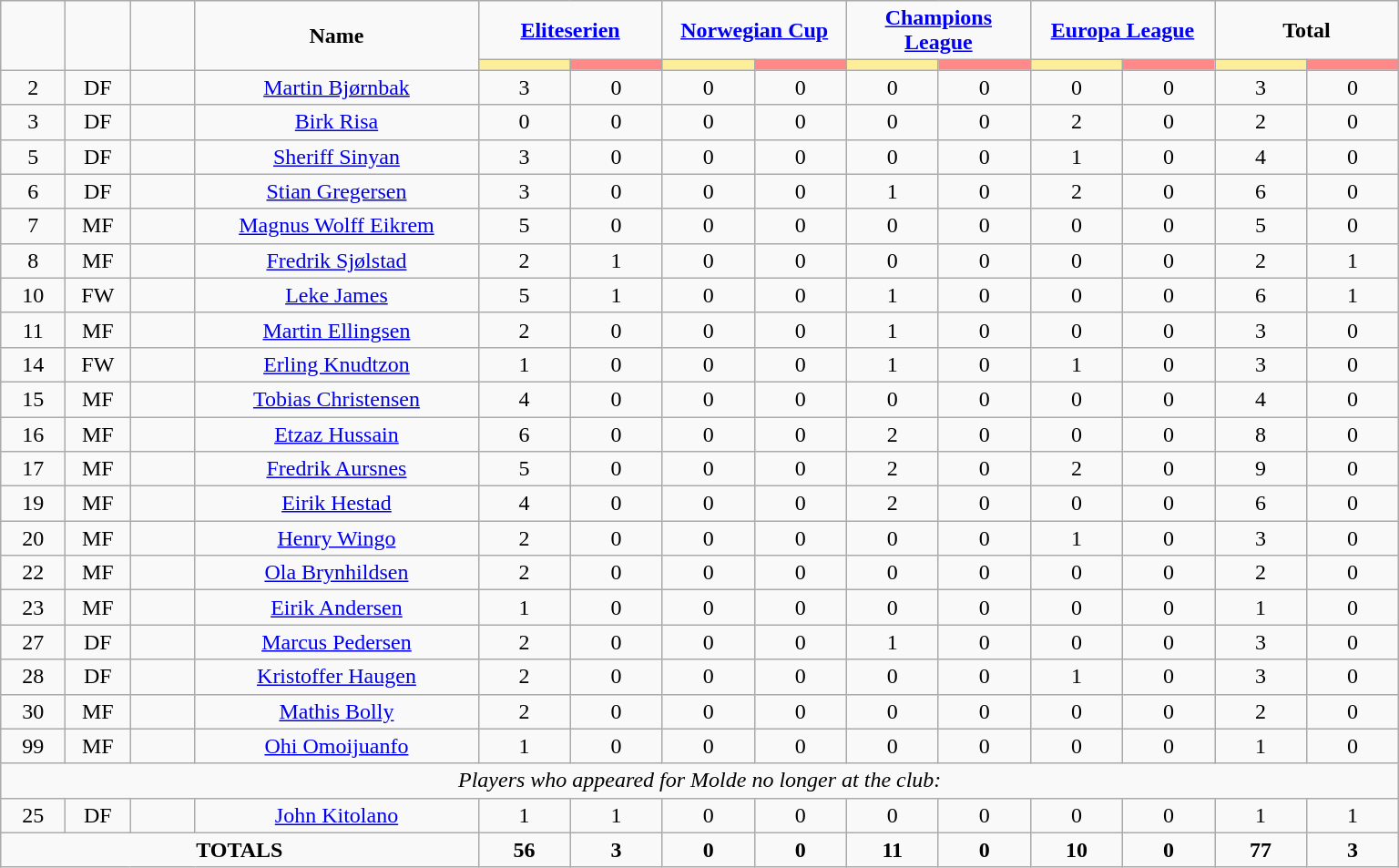<table class="wikitable" style="font-size: 100%; text-align: center;">
<tr>
<td rowspan="2" width=40 align="center"><strong></strong></td>
<td rowspan="2" width=40 align="center"><strong></strong></td>
<td rowspan="2" width=40 align="center"><strong></strong></td>
<td rowspan="2" width=200 align="center"><strong>Name</strong></td>
<td colspan="2" align="center"><strong><a href='#'>Eliteserien</a></strong></td>
<td colspan="2" align="center"><strong><a href='#'>Norwegian Cup</a></strong></td>
<td colspan="2" align="center"><strong><a href='#'>Champions League</a></strong></td>
<td colspan="2" align="center"><strong><a href='#'>Europa League</a></strong></td>
<td colspan="2" align="center"><strong>Total</strong></td>
</tr>
<tr>
<th width=60 style="background: #FFEE99"></th>
<th width=60 style="background: #FF8888"></th>
<th width=60 style="background: #FFEE99"></th>
<th width=60 style="background: #FF8888"></th>
<th width=60 style="background: #FFEE99"></th>
<th width=60 style="background: #FF8888"></th>
<th width=60 style="background: #FFEE99"></th>
<th width=60 style="background: #FF8888"></th>
<th width=60 style="background: #FFEE99"></th>
<th width=60 style="background: #FF8888"></th>
</tr>
<tr>
<td>2</td>
<td>DF</td>
<td></td>
<td><a href='#'>Martin Bjørnbak</a></td>
<td>3</td>
<td>0</td>
<td>0</td>
<td>0</td>
<td>0</td>
<td>0</td>
<td>0</td>
<td>0</td>
<td>3</td>
<td>0</td>
</tr>
<tr>
<td>3</td>
<td>DF</td>
<td></td>
<td><a href='#'>Birk Risa</a></td>
<td>0</td>
<td>0</td>
<td>0</td>
<td>0</td>
<td>0</td>
<td>0</td>
<td>2</td>
<td>0</td>
<td>2</td>
<td>0</td>
</tr>
<tr>
<td>5</td>
<td>DF</td>
<td></td>
<td><a href='#'>Sheriff Sinyan</a></td>
<td>3</td>
<td>0</td>
<td>0</td>
<td>0</td>
<td>0</td>
<td>0</td>
<td>1</td>
<td>0</td>
<td>4</td>
<td>0</td>
</tr>
<tr>
<td>6</td>
<td>DF</td>
<td></td>
<td><a href='#'>Stian Gregersen</a></td>
<td>3</td>
<td>0</td>
<td>0</td>
<td>0</td>
<td>1</td>
<td>0</td>
<td>2</td>
<td>0</td>
<td>6</td>
<td>0</td>
</tr>
<tr>
<td>7</td>
<td>MF</td>
<td></td>
<td><a href='#'>Magnus Wolff Eikrem</a></td>
<td>5</td>
<td>0</td>
<td>0</td>
<td>0</td>
<td>0</td>
<td>0</td>
<td>0</td>
<td>0</td>
<td>5</td>
<td>0</td>
</tr>
<tr>
<td>8</td>
<td>MF</td>
<td></td>
<td><a href='#'>Fredrik Sjølstad</a></td>
<td>2</td>
<td>1</td>
<td>0</td>
<td>0</td>
<td>0</td>
<td>0</td>
<td>0</td>
<td>0</td>
<td>2</td>
<td>1</td>
</tr>
<tr>
<td>10</td>
<td>FW</td>
<td></td>
<td><a href='#'>Leke James</a></td>
<td>5</td>
<td>1</td>
<td>0</td>
<td>0</td>
<td>1</td>
<td>0</td>
<td>0</td>
<td>0</td>
<td>6</td>
<td>1</td>
</tr>
<tr>
<td>11</td>
<td>MF</td>
<td></td>
<td><a href='#'>Martin Ellingsen</a></td>
<td>2</td>
<td>0</td>
<td>0</td>
<td>0</td>
<td>1</td>
<td>0</td>
<td>0</td>
<td>0</td>
<td>3</td>
<td>0</td>
</tr>
<tr>
<td>14</td>
<td>FW</td>
<td></td>
<td><a href='#'>Erling Knudtzon</a></td>
<td>1</td>
<td>0</td>
<td>0</td>
<td>0</td>
<td>1</td>
<td>0</td>
<td>1</td>
<td>0</td>
<td>3</td>
<td>0</td>
</tr>
<tr>
<td>15</td>
<td>MF</td>
<td></td>
<td><a href='#'>Tobias Christensen</a></td>
<td>4</td>
<td>0</td>
<td>0</td>
<td>0</td>
<td>0</td>
<td>0</td>
<td>0</td>
<td>0</td>
<td>4</td>
<td>0</td>
</tr>
<tr>
<td>16</td>
<td>MF</td>
<td></td>
<td><a href='#'>Etzaz Hussain</a></td>
<td>6</td>
<td>0</td>
<td>0</td>
<td>0</td>
<td>2</td>
<td>0</td>
<td>0</td>
<td>0</td>
<td>8</td>
<td>0</td>
</tr>
<tr>
<td>17</td>
<td>MF</td>
<td></td>
<td><a href='#'>Fredrik Aursnes</a></td>
<td>5</td>
<td>0</td>
<td>0</td>
<td>0</td>
<td>2</td>
<td>0</td>
<td>2</td>
<td>0</td>
<td>9</td>
<td>0</td>
</tr>
<tr>
<td>19</td>
<td>MF</td>
<td></td>
<td><a href='#'>Eirik Hestad</a></td>
<td>4</td>
<td>0</td>
<td>0</td>
<td>0</td>
<td>2</td>
<td>0</td>
<td>0</td>
<td>0</td>
<td>6</td>
<td>0</td>
</tr>
<tr>
<td>20</td>
<td>MF</td>
<td></td>
<td><a href='#'>Henry Wingo</a></td>
<td>2</td>
<td>0</td>
<td>0</td>
<td>0</td>
<td>0</td>
<td>0</td>
<td>1</td>
<td>0</td>
<td>3</td>
<td>0</td>
</tr>
<tr>
<td>22</td>
<td>MF</td>
<td></td>
<td><a href='#'>Ola Brynhildsen</a></td>
<td>2</td>
<td>0</td>
<td>0</td>
<td>0</td>
<td>0</td>
<td>0</td>
<td>0</td>
<td>0</td>
<td>2</td>
<td>0</td>
</tr>
<tr>
<td>23</td>
<td>MF</td>
<td></td>
<td><a href='#'>Eirik Andersen</a></td>
<td>1</td>
<td>0</td>
<td>0</td>
<td>0</td>
<td>0</td>
<td>0</td>
<td>0</td>
<td>0</td>
<td>1</td>
<td>0</td>
</tr>
<tr>
<td>27</td>
<td>DF</td>
<td></td>
<td><a href='#'>Marcus Pedersen</a></td>
<td>2</td>
<td>0</td>
<td>0</td>
<td>0</td>
<td>1</td>
<td>0</td>
<td>0</td>
<td>0</td>
<td>3</td>
<td>0</td>
</tr>
<tr>
<td>28</td>
<td>DF</td>
<td></td>
<td><a href='#'>Kristoffer Haugen</a></td>
<td>2</td>
<td>0</td>
<td>0</td>
<td>0</td>
<td>0</td>
<td>0</td>
<td>1</td>
<td>0</td>
<td>3</td>
<td>0</td>
</tr>
<tr>
<td>30</td>
<td>MF</td>
<td></td>
<td><a href='#'>Mathis Bolly</a></td>
<td>2</td>
<td>0</td>
<td>0</td>
<td>0</td>
<td>0</td>
<td>0</td>
<td>0</td>
<td>0</td>
<td>2</td>
<td>0</td>
</tr>
<tr>
<td>99</td>
<td>MF</td>
<td></td>
<td><a href='#'>Ohi Omoijuanfo</a></td>
<td>1</td>
<td>0</td>
<td>0</td>
<td>0</td>
<td>0</td>
<td>0</td>
<td>0</td>
<td>0</td>
<td>1</td>
<td>0</td>
</tr>
<tr>
<td colspan="14"><em>Players who appeared for Molde no longer at the club:</em></td>
</tr>
<tr>
<td>25</td>
<td>DF</td>
<td></td>
<td><a href='#'>John Kitolano</a></td>
<td>1</td>
<td>1</td>
<td>0</td>
<td>0</td>
<td>0</td>
<td>0</td>
<td>0</td>
<td>0</td>
<td>1</td>
<td>1</td>
</tr>
<tr>
<td colspan="4"><strong>TOTALS</strong></td>
<td><strong>56</strong></td>
<td><strong>3</strong></td>
<td><strong>0</strong></td>
<td><strong>0</strong></td>
<td><strong>11</strong></td>
<td><strong>0</strong></td>
<td><strong>10</strong></td>
<td><strong>0</strong></td>
<td><strong>77</strong></td>
<td><strong>3</strong></td>
</tr>
</table>
